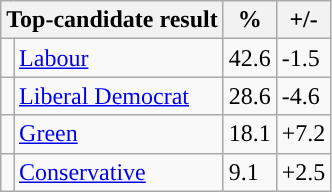<table class="wikitable">
<tr>
<th colspan="2">Top-candidate result</th>
<th>%</th>
<th>+/-</th>
</tr>
<tr>
<td style="background-color: "></td>
<td><a href='#'>Labour</a></td>
<td>42.6</td>
<td>-1.5</td>
</tr>
<tr>
<td style="background-color: "></td>
<td><a href='#'>Liberal Democrat</a></td>
<td>28.6</td>
<td>-4.6</td>
</tr>
<tr>
<td style="background-color: "></td>
<td><a href='#'>Green</a></td>
<td>18.1</td>
<td>+7.2</td>
</tr>
<tr>
<td style="background-color: "></td>
<td><a href='#'>Conservative</a></td>
<td>9.1</td>
<td>+2.5</td>
</tr>
</table>
